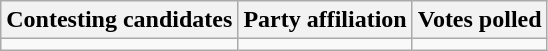<table class="wikitable sortable">
<tr>
<th>Contesting candidates</th>
<th>Party affiliation</th>
<th>Votes polled</th>
</tr>
<tr>
<td></td>
<td></td>
<td></td>
</tr>
</table>
